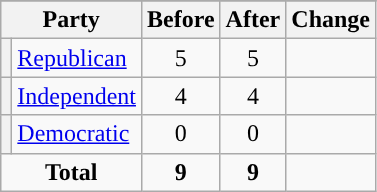<table class="wikitable" style="text-align:center;">
<tr>
</tr>
<tr>
<th colspan=2>Party</th>
<th>Before</th>
<th>After</th>
<th>Change</th>
</tr>
<tr>
<th style="background-color:"></th>
<td style="text-align:left;"><a href='#'>Republican</a></td>
<td>5</td>
<td>5</td>
<td></td>
</tr>
<tr>
<th style="background-color:"></th>
<td style="text-align:left;"><a href='#'>Independent</a></td>
<td>4</td>
<td>4</td>
<td></td>
</tr>
<tr>
<th style="background-color:"></th>
<td style="text-align:left;"><a href='#'>Democratic</a></td>
<td>0</td>
<td>0</td>
<td></td>
</tr>
<tr>
<td colspan=2><strong>Total</strong></td>
<td><strong>9</strong></td>
<td><strong>9</strong></td>
<td></td>
</tr>
</table>
